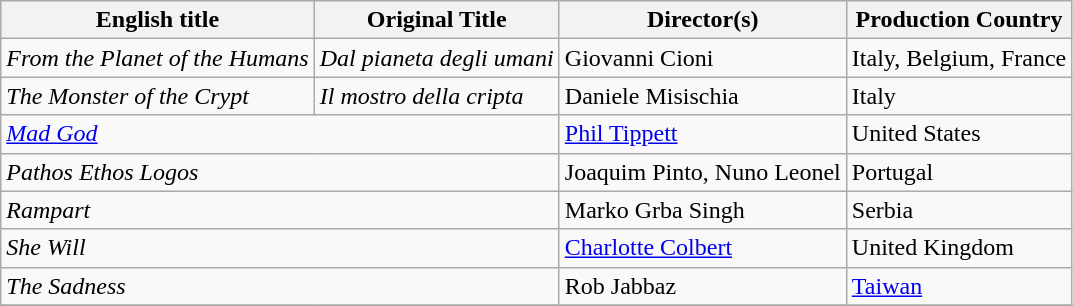<table class="wikitable sortable">
<tr>
<th>English title</th>
<th>Original Title</th>
<th>Director(s)</th>
<th>Production Country</th>
</tr>
<tr>
<td><em>From the Planet of the Humans</em></td>
<td><em>Dal pianeta degli umani</em></td>
<td>Giovanni Cioni</td>
<td>Italy, Belgium, France</td>
</tr>
<tr>
<td><em>The Monster of the Crypt</em></td>
<td><em>Il mostro della cripta</em></td>
<td>Daniele Misischia</td>
<td>Italy</td>
</tr>
<tr>
<td colspan="2"><em><a href='#'>Mad God</a></em></td>
<td><a href='#'>Phil Tippett</a></td>
<td>United States</td>
</tr>
<tr>
<td colspan="2"><em>Pathos Ethos Logos</em></td>
<td>Joaquim Pinto, Nuno Leonel</td>
<td>Portugal</td>
</tr>
<tr>
<td colspan="2"><em>Rampart</em></td>
<td>Marko Grba Singh</td>
<td>Serbia</td>
</tr>
<tr>
<td colspan="2"><em>She Will</em></td>
<td><a href='#'>Charlotte Colbert</a></td>
<td>United Kingdom</td>
</tr>
<tr>
<td colspan="2"><em>The Sadness</em></td>
<td>Rob Jabbaz</td>
<td><a href='#'>Taiwan</a></td>
</tr>
<tr>
</tr>
</table>
